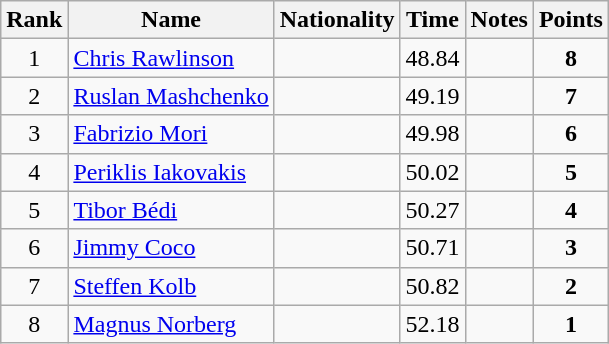<table class="wikitable sortable" style="text-align:center">
<tr>
<th>Rank</th>
<th>Name</th>
<th>Nationality</th>
<th>Time</th>
<th>Notes</th>
<th>Points</th>
</tr>
<tr>
<td>1</td>
<td align=left><a href='#'>Chris Rawlinson</a></td>
<td align=left></td>
<td>48.84</td>
<td></td>
<td><strong>8</strong></td>
</tr>
<tr>
<td>2</td>
<td align=left><a href='#'>Ruslan Mashchenko</a></td>
<td align=left></td>
<td>49.19</td>
<td></td>
<td><strong>7</strong></td>
</tr>
<tr>
<td>3</td>
<td align=left><a href='#'>Fabrizio Mori</a></td>
<td align=left></td>
<td>49.98</td>
<td></td>
<td><strong>6</strong></td>
</tr>
<tr>
<td>4</td>
<td align=left><a href='#'>Periklis Iakovakis</a></td>
<td align=left></td>
<td>50.02</td>
<td></td>
<td><strong>5</strong></td>
</tr>
<tr>
<td>5</td>
<td align=left><a href='#'>Tibor Bédi</a></td>
<td align=left></td>
<td>50.27</td>
<td></td>
<td><strong>4</strong></td>
</tr>
<tr>
<td>6</td>
<td align=left><a href='#'>Jimmy Coco</a></td>
<td align=left></td>
<td>50.71</td>
<td></td>
<td><strong>3</strong></td>
</tr>
<tr>
<td>7</td>
<td align=left><a href='#'>Steffen Kolb</a></td>
<td align=left></td>
<td>50.82</td>
<td></td>
<td><strong>2</strong></td>
</tr>
<tr>
<td>8</td>
<td align=left><a href='#'>Magnus Norberg</a></td>
<td align=left></td>
<td>52.18</td>
<td></td>
<td><strong>1</strong></td>
</tr>
</table>
